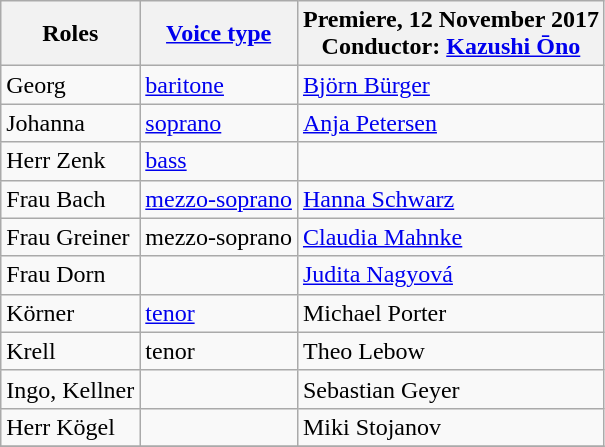<table class="wikitable">
<tr>
<th>Roles</th>
<th><a href='#'>Voice type</a></th>
<th>Premiere, 12 November 2017<br>Conductor: <a href='#'>Kazushi Ōno</a></th>
</tr>
<tr>
<td>Georg</td>
<td><a href='#'>baritone</a></td>
<td><a href='#'>Björn Bürger</a></td>
</tr>
<tr>
<td>Johanna</td>
<td><a href='#'>soprano</a></td>
<td><a href='#'>Anja Petersen</a></td>
</tr>
<tr>
<td>Herr Zenk</td>
<td><a href='#'>bass</a></td>
<td></td>
</tr>
<tr>
<td>Frau Bach</td>
<td><a href='#'>mezzo-soprano</a></td>
<td><a href='#'>Hanna Schwarz</a></td>
</tr>
<tr>
<td>Frau Greiner</td>
<td>mezzo-soprano</td>
<td><a href='#'>Claudia Mahnke</a></td>
</tr>
<tr>
<td>Frau Dorn</td>
<td></td>
<td><a href='#'>Judita Nagyová</a></td>
</tr>
<tr>
<td>Körner</td>
<td><a href='#'>tenor</a></td>
<td>Michael Porter</td>
</tr>
<tr>
<td>Krell</td>
<td>tenor</td>
<td>Theo Lebow</td>
</tr>
<tr>
<td>Ingo, Kellner</td>
<td></td>
<td>Sebastian Geyer</td>
</tr>
<tr>
<td>Herr Kögel</td>
<td></td>
<td>Miki Stojanov</td>
</tr>
<tr>
</tr>
</table>
